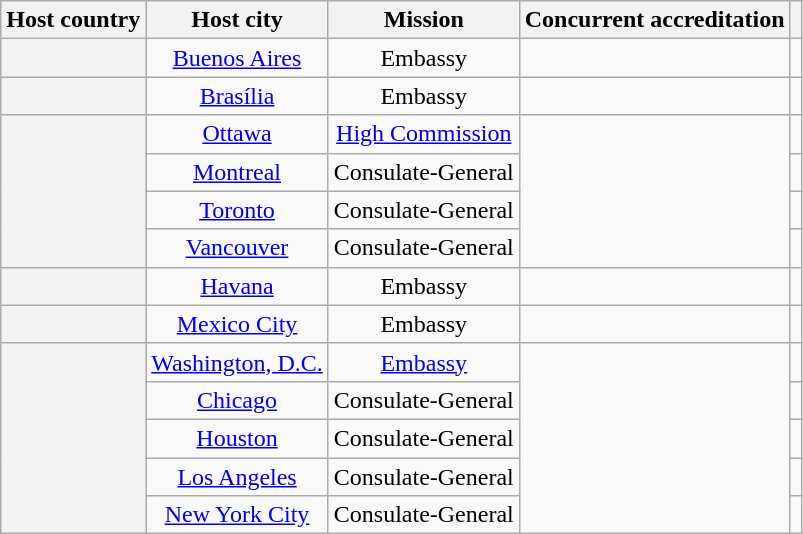<table class="wikitable plainrowheaders" style="text-align:center;">
<tr>
<th scope="col">Host country</th>
<th scope="col">Host city</th>
<th scope="col">Mission</th>
<th scope="col">Concurrent accreditation</th>
<th scope="col"></th>
</tr>
<tr>
<th scope="row"></th>
<td><a href='#'>Buenos Aires</a></td>
<td>Embassy</td>
<td></td>
<td></td>
</tr>
<tr>
<th scope="row"></th>
<td><a href='#'>Brasília</a></td>
<td>Embassy</td>
<td></td>
<td></td>
</tr>
<tr>
<th scope="row" rowspan="4"></th>
<td><a href='#'>Ottawa</a></td>
<td><a href='#'>High Commission</a></td>
<td rowspan="4"></td>
<td></td>
</tr>
<tr>
<td><a href='#'>Montreal</a></td>
<td>Consulate-General</td>
<td></td>
</tr>
<tr>
<td><a href='#'>Toronto</a></td>
<td>Consulate-General</td>
<td></td>
</tr>
<tr>
<td><a href='#'>Vancouver</a></td>
<td>Consulate-General</td>
<td></td>
</tr>
<tr>
<th scope="row"></th>
<td><a href='#'>Havana</a></td>
<td>Embassy</td>
<td></td>
<td></td>
</tr>
<tr>
<th scope="row"></th>
<td><a href='#'>Mexico City</a></td>
<td>Embassy</td>
<td></td>
<td></td>
</tr>
<tr>
<th scope="row" rowspan="5"></th>
<td><a href='#'>Washington, D.C.</a></td>
<td><a href='#'>Embassy</a></td>
<td rowspan="5"></td>
<td></td>
</tr>
<tr>
<td><a href='#'>Chicago</a></td>
<td>Consulate-General</td>
<td></td>
</tr>
<tr>
<td><a href='#'>Houston</a></td>
<td>Consulate-General</td>
<td></td>
</tr>
<tr>
<td><a href='#'>Los Angeles</a></td>
<td>Consulate-General</td>
<td></td>
</tr>
<tr>
<td><a href='#'>New York City</a></td>
<td>Consulate-General</td>
<td></td>
</tr>
</table>
